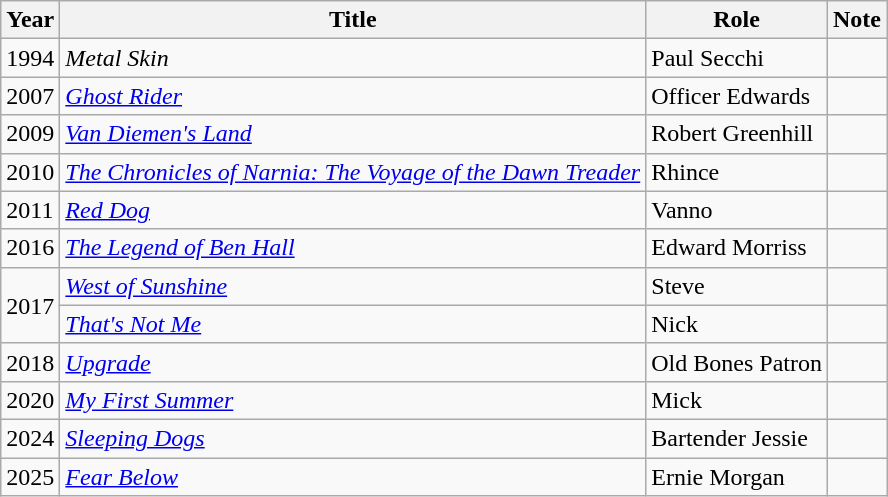<table class="wikitable">
<tr>
<th>Year</th>
<th>Title</th>
<th>Role</th>
<th>Note</th>
</tr>
<tr>
<td>1994</td>
<td><em>Metal Skin</em></td>
<td>Paul Secchi</td>
<td></td>
</tr>
<tr>
<td>2007</td>
<td><em><a href='#'>Ghost Rider</a></em></td>
<td>Officer Edwards</td>
<td></td>
</tr>
<tr>
<td>2009</td>
<td><em><a href='#'>Van Diemen's Land</a></em></td>
<td>Robert Greenhill</td>
<td></td>
</tr>
<tr>
<td>2010</td>
<td><em><a href='#'>The Chronicles of Narnia: The Voyage of the Dawn Treader</a></em></td>
<td>Rhince</td>
<td></td>
</tr>
<tr>
<td>2011</td>
<td><em><a href='#'>Red Dog</a></em></td>
<td>Vanno</td>
<td></td>
</tr>
<tr>
<td>2016</td>
<td><em><a href='#'>The Legend of Ben Hall</a></em></td>
<td>Edward Morriss</td>
<td></td>
</tr>
<tr>
<td rowspan=2>2017</td>
<td><em><a href='#'>West of Sunshine</a></em></td>
<td>Steve</td>
</tr>
<tr>
<td><em><a href='#'>That's Not Me</a></em></td>
<td>Nick</td>
<td></td>
</tr>
<tr>
<td>2018</td>
<td><em><a href='#'>Upgrade</a></em></td>
<td>Old Bones Patron</td>
<td></td>
</tr>
<tr>
<td>2020</td>
<td><em><a href='#'>My First Summer</a></em></td>
<td>Mick</td>
<td></td>
</tr>
<tr>
<td>2024</td>
<td><em><a href='#'>Sleeping Dogs</a></em></td>
<td>Bartender Jessie</td>
<td></td>
</tr>
<tr>
<td>2025</td>
<td><em><a href='#'>Fear Below</a></em></td>
<td>Ernie Morgan</td>
<td></td>
</tr>
</table>
